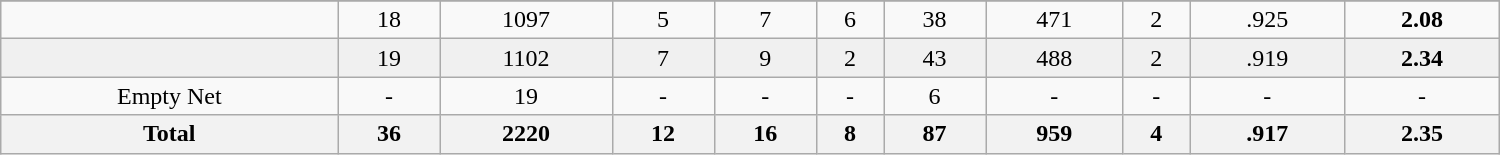<table class="wikitable sortable" width ="1000">
<tr align="center">
</tr>
<tr align="center">
<td></td>
<td>18</td>
<td>1097</td>
<td>5</td>
<td>7</td>
<td>6</td>
<td>38</td>
<td>471</td>
<td>2</td>
<td>.925</td>
<td><strong>2.08</strong></td>
</tr>
<tr align="center" bgcolor="#f0f0f0">
<td></td>
<td>19</td>
<td>1102</td>
<td>7</td>
<td>9</td>
<td>2</td>
<td>43</td>
<td>488</td>
<td>2</td>
<td>.919</td>
<td><strong>2.34</strong></td>
</tr>
<tr align="center" bgcolor="">
<td>Empty Net</td>
<td>-</td>
<td>19</td>
<td>-</td>
<td>-</td>
<td>-</td>
<td>6</td>
<td>-</td>
<td>-</td>
<td>-</td>
<td>-</td>
</tr>
<tr>
<th>Total</th>
<th>36</th>
<th>2220</th>
<th>12</th>
<th>16</th>
<th>8</th>
<th>87</th>
<th>959</th>
<th>4</th>
<th>.917</th>
<th>2.35</th>
</tr>
</table>
